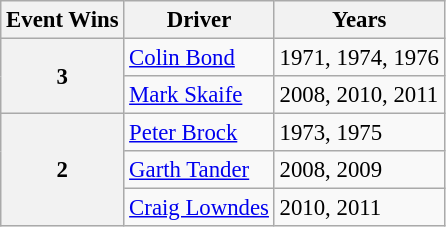<table class="wikitable" style="font-size: 95%;">
<tr>
<th>Event Wins</th>
<th>Driver</th>
<th>Years</th>
</tr>
<tr>
<th rowspan="2">3</th>
<td> <a href='#'>Colin Bond</a></td>
<td>1971, 1974, 1976</td>
</tr>
<tr>
<td> <a href='#'>Mark Skaife</a></td>
<td>2008, 2010, 2011</td>
</tr>
<tr>
<th rowspan="3">2</th>
<td> <a href='#'>Peter Brock</a></td>
<td>1973, 1975</td>
</tr>
<tr>
<td> <a href='#'>Garth Tander</a></td>
<td>2008, 2009</td>
</tr>
<tr>
<td> <a href='#'>Craig Lowndes</a></td>
<td>2010, 2011</td>
</tr>
</table>
